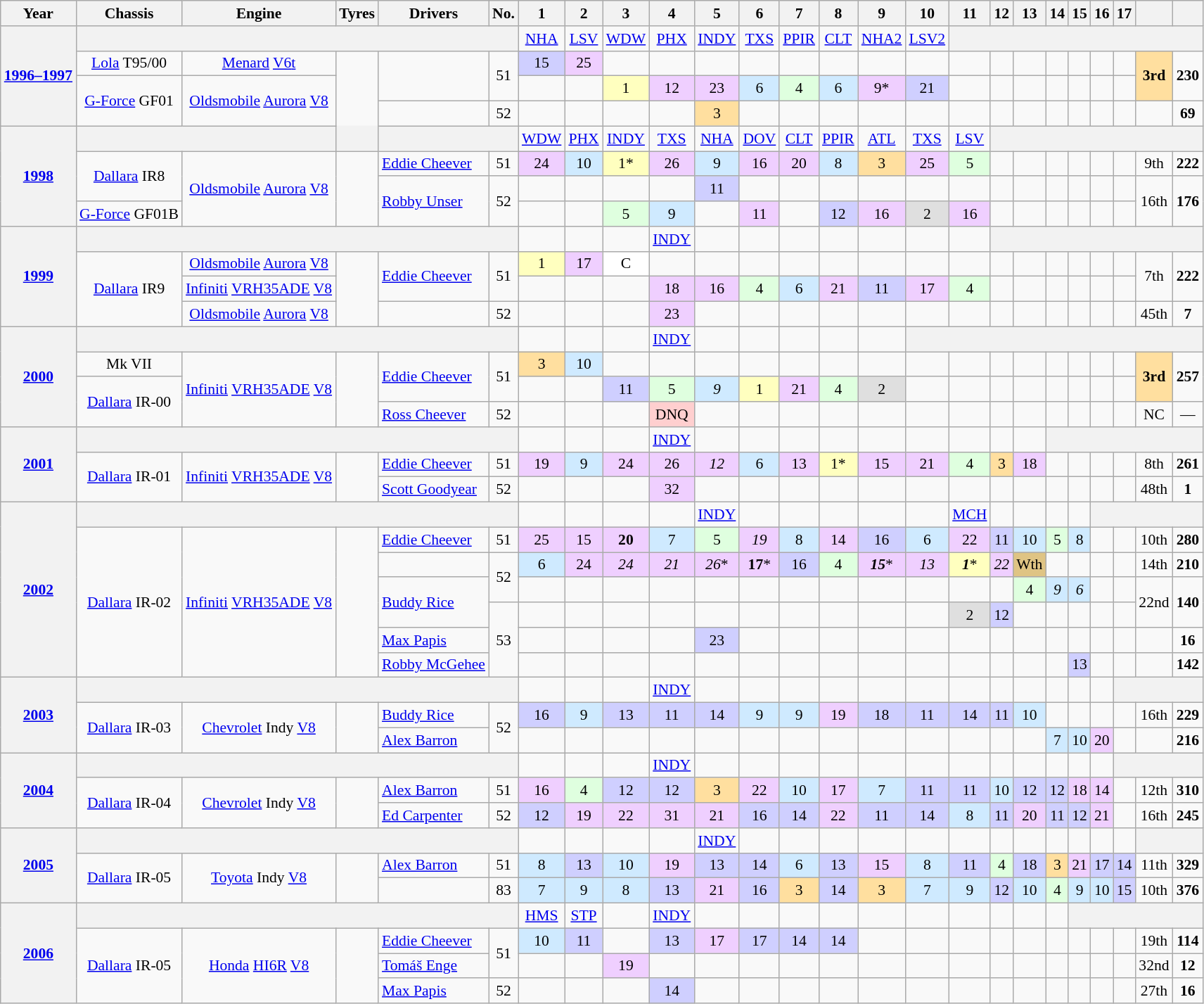<table class="wikitable" style="text-align:center; font-size:90%">
<tr>
<th>Year</th>
<th>Chassis</th>
<th>Engine</th>
<th>Tyres</th>
<th>Drivers</th>
<th>No.</th>
<th>1</th>
<th>2</th>
<th>3</th>
<th>4</th>
<th>5</th>
<th>6</th>
<th>7</th>
<th>8</th>
<th>9</th>
<th>10</th>
<th>11</th>
<th>12</th>
<th>13</th>
<th>14</th>
<th>15</th>
<th>16</th>
<th>17</th>
<th></th>
<th></th>
</tr>
<tr>
<th rowspan=4><a href='#'>1996–1997</a></th>
<th colspan=5></th>
<td><a href='#'>NHA</a></td>
<td><a href='#'>LSV</a></td>
<td><a href='#'>WDW</a></td>
<td><a href='#'>PHX</a></td>
<td><a href='#'>INDY</a></td>
<td><a href='#'>TXS</a></td>
<td><a href='#'>PPIR</a></td>
<td><a href='#'>CLT</a></td>
<td><a href='#'>NHA2</a></td>
<td><a href='#'>LSV2</a></td>
<th colspan=9></th>
</tr>
<tr>
<td><a href='#'>Lola</a> T95/00</td>
<td><a href='#'>Menard</a> <a href='#'>V6</a><a href='#'>t</a></td>
<td rowspan=4></td>
<td rowspan=2 align="left"></td>
<td rowspan=2>51</td>
<td style="background:#CFCFFF;" align=center>15</td>
<td style="background:#EFCFFF;" align=center>25</td>
<td></td>
<td></td>
<td></td>
<td></td>
<td></td>
<td></td>
<td></td>
<td></td>
<td></td>
<td></td>
<td></td>
<td></td>
<td></td>
<td></td>
<td></td>
<td rowspan=2 style="background:#FFDF9F;"><strong>3rd</strong></td>
<td rowspan=2><strong>230</strong></td>
</tr>
<tr>
<td rowspan=2><a href='#'>G-Force</a> GF01</td>
<td rowspan=2><a href='#'>Oldsmobile</a> <a href='#'>Aurora</a> <a href='#'>V8</a></td>
<td></td>
<td></td>
<td style="background:#FFFFBF;" align=center>1</td>
<td style="background:#EFCFFF;" align=center>12</td>
<td style="background:#EFCFFF;" align=center>23</td>
<td style="background:#CFEAFF;" align=center>6</td>
<td style="background:#DFFFDF;" align=center>4</td>
<td style="background:#CFEAFF;" align=center>6</td>
<td style="background:#EFCFFF;" align=center>9*</td>
<td style="background:#CFCFFF;" align=center>21</td>
<td></td>
<td></td>
<td></td>
<td></td>
<td></td>
<td></td>
<td></td>
</tr>
<tr>
<td align="left"></td>
<td>52</td>
<td></td>
<td></td>
<td></td>
<td></td>
<td style="background:#FFDF9F;" align=center>3</td>
<td></td>
<td></td>
<td></td>
<td></td>
<td></td>
<td></td>
<td></td>
<td></td>
<td></td>
<td></td>
<td></td>
<td></td>
<td></td>
<td><strong>69</strong></td>
</tr>
<tr>
<th rowspan=4><a href='#'>1998</a></th>
<th colspan=5></th>
<td><a href='#'>WDW</a></td>
<td><a href='#'>PHX</a></td>
<td><a href='#'>INDY</a></td>
<td><a href='#'>TXS</a></td>
<td><a href='#'>NHA</a></td>
<td><a href='#'>DOV</a></td>
<td><a href='#'>CLT</a></td>
<td><a href='#'>PPIR</a></td>
<td><a href='#'>ATL</a></td>
<td><a href='#'>TXS</a></td>
<td><a href='#'>LSV</a></td>
<th colspan=8></th>
</tr>
<tr>
<td rowspan=2><a href='#'>Dallara</a> IR8</td>
<td rowspan=3><a href='#'>Oldsmobile</a> <a href='#'>Aurora</a> <a href='#'>V8</a></td>
<td rowspan=3></td>
<td align="left"> <a href='#'>Eddie Cheever</a></td>
<td>51</td>
<td style="background:#EFCFFF;" align=center>24</td>
<td style="background:#CFEAFF;" align=center>10</td>
<td style="background:#FFFFBF;" align=center>1*</td>
<td style="background:#EFCFFF;" align=center>26</td>
<td style="background:#CFEAFF;" align=center>9</td>
<td style="background:#EFCFFF;" align=center>16</td>
<td style="background:#EFCFFF;" align=center>20</td>
<td style="background:#CFEAFF;" align=center>8</td>
<td style="background:#FFDF9F;" align=center>3</td>
<td style="background:#EFCFFF;" align=center>25</td>
<td style="background:#DFFFDF;" align=center>5</td>
<td></td>
<td></td>
<td></td>
<td></td>
<td></td>
<td></td>
<td>9th</td>
<td><strong>222</strong></td>
</tr>
<tr>
<td rowspan=2 align="left"> <a href='#'>Robby Unser</a></td>
<td rowspan=2>52</td>
<td></td>
<td></td>
<td></td>
<td></td>
<td style="background:#CFCFFF;" align=center>11</td>
<td></td>
<td></td>
<td></td>
<td></td>
<td></td>
<td></td>
<td></td>
<td></td>
<td></td>
<td></td>
<td></td>
<td></td>
<td rowspan=2>16th</td>
<td rowspan=2><strong>176</strong></td>
</tr>
<tr>
<td><a href='#'>G-Force</a> GF01B</td>
<td></td>
<td></td>
<td style="background:#DFFFDF;" align=center>5</td>
<td style="background:#CFEAFF;" align=center>9</td>
<td></td>
<td style="background:#EFCFFF;" align=center>11</td>
<td></td>
<td style="background:#CFCFFF;" align=center>12</td>
<td style="background:#EFCFFF;" align=center>16</td>
<td style="background:#DFDFDF;" align=center>2</td>
<td style="background:#EFCFFF;" align=center>16</td>
<td></td>
<td></td>
<td></td>
<td></td>
<td></td>
<td></td>
</tr>
<tr>
<th rowspan=4><a href='#'>1999</a></th>
<th colspan=5></th>
<td></td>
<td></td>
<td></td>
<td><a href='#'>INDY</a></td>
<td></td>
<td></td>
<td></td>
<td></td>
<td></td>
<td></td>
<td></td>
<th colspan=8></th>
</tr>
<tr>
<td rowspan=3><a href='#'>Dallara</a> IR9</td>
<td><a href='#'>Oldsmobile</a> <a href='#'>Aurora</a> <a href='#'>V8</a></td>
<td rowspan=3></td>
<td rowspan=2 align="left"> <a href='#'>Eddie Cheever</a></td>
<td rowspan=2>51</td>
<td style="background:#FFFFBF;" align=center>1</td>
<td style="background:#EFCFFF;" align=center>17</td>
<td style="background:#FFFFFF;" align=center>C</td>
<td></td>
<td></td>
<td></td>
<td></td>
<td></td>
<td></td>
<td></td>
<td></td>
<td></td>
<td></td>
<td></td>
<td></td>
<td></td>
<td></td>
<td rowspan=2>7th</td>
<td rowspan=2><strong>222</strong></td>
</tr>
<tr>
<td><a href='#'>Infiniti</a> <a href='#'>VRH35ADE</a> <a href='#'>V8</a></td>
<td></td>
<td></td>
<td></td>
<td style="background:#EFCFFF;" align=center>18</td>
<td style="background:#EFCFFF;" align=center>16</td>
<td style="background:#DFFFDF;" align=center>4</td>
<td style="background:#CFEAFF;" align=center>6</td>
<td style="background:#EFCFFF;" align=center>21</td>
<td style="background:#CFCFFF;" align=center>11</td>
<td style="background:#EFCFFF;" align=center>17</td>
<td style="background:#DFFFDF;" align=center>4</td>
<td></td>
<td></td>
<td></td>
<td></td>
<td></td>
<td></td>
</tr>
<tr>
<td><a href='#'>Oldsmobile</a> <a href='#'>Aurora</a> <a href='#'>V8</a></td>
<td align="left"></td>
<td>52</td>
<td></td>
<td></td>
<td></td>
<td style="background:#EFCFFF;" align=center>23</td>
<td></td>
<td></td>
<td></td>
<td></td>
<td></td>
<td></td>
<td></td>
<td></td>
<td></td>
<td></td>
<td></td>
<td></td>
<td></td>
<td>45th</td>
<td><strong>7</strong></td>
</tr>
<tr>
<th rowspan=4><a href='#'>2000</a></th>
<th colspan=5></th>
<td></td>
<td></td>
<td></td>
<td><a href='#'>INDY</a></td>
<td></td>
<td></td>
<td></td>
<td></td>
<td></td>
<th colspan=10></th>
</tr>
<tr>
<td> Mk VII</td>
<td rowspan=3><a href='#'>Infiniti</a> <a href='#'>VRH35ADE</a> <a href='#'>V8</a></td>
<td rowspan=3></td>
<td rowspan=2 align="left"> <a href='#'>Eddie Cheever</a></td>
<td rowspan=2>51</td>
<td style="background:#FFDF9F;" align=center>3</td>
<td style="background:#CFEAFF;" align=center>10</td>
<td></td>
<td></td>
<td></td>
<td></td>
<td></td>
<td></td>
<td></td>
<td></td>
<td></td>
<td></td>
<td></td>
<td></td>
<td></td>
<td></td>
<td></td>
<td rowspan=2 style="background:#FFDF9F;"><strong>3rd</strong></td>
<td rowspan=2><strong>257</strong></td>
</tr>
<tr>
<td rowspan=2><a href='#'>Dallara</a> IR-00</td>
<td></td>
<td></td>
<td style="background:#CFCFFF;" align=center>11</td>
<td style="background:#DFFFDF;" align=center>5</td>
<td style="background:#CFEAFF;" align=center><em>9</em></td>
<td style="background:#FFFFBF;" align=center>1</td>
<td style="background:#EFCFFF;" align=center>21</td>
<td style="background:#DFFFDF;" align=center>4</td>
<td style="background:#DFDFDF;" align=center>2</td>
<td></td>
<td></td>
<td></td>
<td></td>
<td></td>
<td></td>
<td></td>
<td></td>
</tr>
<tr>
<td align="left"> <a href='#'>Ross Cheever</a></td>
<td>52</td>
<td></td>
<td></td>
<td></td>
<td style="background:#FFCFCF;" align=center>DNQ</td>
<td></td>
<td></td>
<td></td>
<td></td>
<td></td>
<td></td>
<td></td>
<td></td>
<td></td>
<td></td>
<td></td>
<td></td>
<td></td>
<td>NC</td>
<td>—</td>
</tr>
<tr>
<th rowspan=3><a href='#'>2001</a></th>
<th colspan=5></th>
<td></td>
<td></td>
<td></td>
<td><a href='#'>INDY</a></td>
<td></td>
<td></td>
<td></td>
<td></td>
<td></td>
<td></td>
<td></td>
<td></td>
<td></td>
<th colspan=6></th>
</tr>
<tr>
<td rowspan=2><a href='#'>Dallara</a> IR-01</td>
<td rowspan=2><a href='#'>Infiniti</a> <a href='#'>VRH35ADE</a> <a href='#'>V8</a></td>
<td rowspan=2></td>
<td align="left"> <a href='#'>Eddie Cheever</a></td>
<td>51</td>
<td style="background:#EFCFFF;" align=center>19</td>
<td style="background:#CFEAFF;" align=center>9</td>
<td style="background:#EFCFFF;" align=center>24</td>
<td style="background:#EFCFFF;" align=center>26</td>
<td style="background:#EFCFFF;" align=center><em>12</em></td>
<td style="background:#CFEAFF;" align=center>6</td>
<td style="background:#EFCFFF;" align=center>13</td>
<td style="background:#FFFFBF;" align=center>1*</td>
<td style="background:#EFCFFF;" align=center>15</td>
<td style="background:#EFCFFF;" align=center>21</td>
<td style="background:#DFFFDF;" align=center>4</td>
<td style="background:#FFDF9F;" align=center>3</td>
<td style="background:#EFCFFF;" align=center>18</td>
<td></td>
<td></td>
<td></td>
<td></td>
<td>8th</td>
<td><strong>261</strong></td>
</tr>
<tr>
<td align="left"> <a href='#'>Scott Goodyear</a></td>
<td>52</td>
<td></td>
<td></td>
<td></td>
<td style="background:#EFCFFF;" align=center>32</td>
<td></td>
<td></td>
<td></td>
<td></td>
<td></td>
<td></td>
<td></td>
<td></td>
<td></td>
<td></td>
<td></td>
<td></td>
<td></td>
<td>48th</td>
<td><strong>1</strong></td>
</tr>
<tr>
<th rowspan=7><a href='#'>2002</a></th>
<th colspan=5></th>
<td></td>
<td></td>
<td></td>
<td></td>
<td><a href='#'>INDY</a></td>
<td></td>
<td></td>
<td></td>
<td></td>
<td></td>
<td><a href='#'>MCH</a></td>
<td></td>
<td></td>
<td></td>
<td></td>
<th colspan=4></th>
</tr>
<tr>
<td rowspan=6><a href='#'>Dallara</a> IR-02</td>
<td rowspan=6><a href='#'>Infiniti</a> <a href='#'>VRH35ADE</a> <a href='#'>V8</a></td>
<td rowspan=6></td>
<td align="left"> <a href='#'>Eddie Cheever</a></td>
<td>51</td>
<td style="background:#EFCFFF;" align=center>25</td>
<td style="background:#EFCFFF;" align=center>15</td>
<td style="background:#EFCFFF;" align=center><strong>20</strong></td>
<td style="background:#CFEAFF;" align=center>7</td>
<td style="background:#DFFFDF;" align=center>5</td>
<td style="background:#EFCFFF;" align=center><em>19</em></td>
<td style="background:#CFEAFF;" align=center>8</td>
<td style="background:#EFCFFF;" align=center>14</td>
<td style="background:#CFCFFF;" align=center>16</td>
<td style="background:#CFEAFF;" align=center>6</td>
<td style="background:#EFCFFF;" align=center>22</td>
<td style="background:#CFCFFF;" align=center>11</td>
<td style="background:#CFEAFF;" align=center>10</td>
<td style="background:#DFFFDF;" align=center>5</td>
<td style="background:#CFEAFF;" align=center>8</td>
<td></td>
<td></td>
<td>10th</td>
<td><strong>280</strong></td>
</tr>
<tr>
<td align="left"></td>
<td rowspan=2>52</td>
<td style="background:#CFEAFF;" align=center>6</td>
<td style="background:#EFCFFF;" align=center>24</td>
<td style="background:#EFCFFF;" align=center><em>24</em></td>
<td style="background:#EFCFFF;" align=center><em>21</em></td>
<td style="background:#EFCFFF;" align=center><em>26</em>*</td>
<td style="background:#EFCFFF;" align=center><strong>17</strong>*</td>
<td style="background:#CFCFFF;" align=center>16</td>
<td style="background:#DFFFDF;" align=center>4</td>
<td style="background:#EFCFFF;" align=center><strong><em>15</em></strong>*</td>
<td style="background:#EFCFFF;" align=center><em>13</em></td>
<td style="background:#FFFFBF;" align=center><strong><em>1</em></strong>*</td>
<td style="background:#EFCFFF;" align=center><em>22</em></td>
<td style="background:#DFC484;" align=center>Wth</td>
<td></td>
<td></td>
<td></td>
<td></td>
<td>14th</td>
<td><strong>210</strong></td>
</tr>
<tr>
<td rowspan=2 align="left"> <a href='#'>Buddy Rice</a></td>
<td></td>
<td></td>
<td></td>
<td></td>
<td></td>
<td></td>
<td></td>
<td></td>
<td></td>
<td></td>
<td></td>
<td></td>
<td style="background:#DFFFDF;" align=center>4</td>
<td style="background:#CFEAFF;" align=center><em>9</em></td>
<td style="background:#CFEAFF;" align=center><em>6</em></td>
<td></td>
<td></td>
<td rowspan=2>22nd</td>
<td rowspan=2><strong>140</strong></td>
</tr>
<tr>
<td rowspan=3>53</td>
<td></td>
<td></td>
<td></td>
<td></td>
<td></td>
<td></td>
<td></td>
<td></td>
<td></td>
<td></td>
<td style="background:#DFDFDF;" align=center>2</td>
<td style="background:#CFCFFF;" align=center>12</td>
<td></td>
<td></td>
<td></td>
<td></td>
<td></td>
</tr>
<tr>
<td align="left"> <a href='#'>Max Papis</a></td>
<td></td>
<td></td>
<td></td>
<td></td>
<td style="background:#CFCFFF;" align=center>23</td>
<td></td>
<td></td>
<td></td>
<td></td>
<td></td>
<td></td>
<td></td>
<td></td>
<td></td>
<td></td>
<td></td>
<td></td>
<td></td>
<td><strong>16</strong></td>
</tr>
<tr>
<td align="left"> <a href='#'>Robby McGehee</a></td>
<td></td>
<td></td>
<td></td>
<td></td>
<td></td>
<td></td>
<td></td>
<td></td>
<td></td>
<td></td>
<td></td>
<td></td>
<td></td>
<td></td>
<td style="background:#CFCFFF;" align=center>13</td>
<td></td>
<td></td>
<td></td>
<td><strong>142</strong></td>
</tr>
<tr>
<th rowspan=3><a href='#'>2003</a></th>
<th colspan=5></th>
<td></td>
<td></td>
<td></td>
<td><a href='#'>INDY</a></td>
<td></td>
<td></td>
<td></td>
<td></td>
<td></td>
<td></td>
<td></td>
<td></td>
<td></td>
<td></td>
<td></td>
<td></td>
<th colspan=3></th>
</tr>
<tr>
<td rowspan=2><a href='#'>Dallara</a> IR-03</td>
<td rowspan=2><a href='#'>Chevrolet</a> Indy <a href='#'>V8</a></td>
<td rowspan=2></td>
<td align="left"> <a href='#'>Buddy Rice</a></td>
<td rowspan=2>52</td>
<td style="background:#CFCFFF;" align=center>16</td>
<td style="background:#CFEAFF;" align=center>9</td>
<td style="background:#CFCFFF;" align=center>13</td>
<td style="background:#CFCFFF;" align=center>11</td>
<td style="background:#CFCFFF;" align=center>14</td>
<td style="background:#CFEAFF;" align=center>9</td>
<td style="background:#CFEAFF;" align=center>9</td>
<td style="background:#EFCFFF;" align=center>19</td>
<td style="background:#CFCFFF;" align=center>18</td>
<td style="background:#CFCFFF;" align=center>11</td>
<td style="background:#CFCFFF;" align=center>14</td>
<td style="background:#CFCFFF;" align=center>11</td>
<td style="background:#CFEAFF;" align=center>10</td>
<td></td>
<td></td>
<td></td>
<td></td>
<td>16th</td>
<td><strong>229</strong></td>
</tr>
<tr>
<td align="left"> <a href='#'>Alex Barron</a></td>
<td></td>
<td></td>
<td></td>
<td></td>
<td></td>
<td></td>
<td></td>
<td></td>
<td></td>
<td></td>
<td></td>
<td></td>
<td></td>
<td style="background:#CFEAFF;" align=center>7</td>
<td style="background:#CFEAFF;" align=center>10</td>
<td style="background:#EFCFFF;" align=center>20</td>
<td></td>
<td></td>
<td><strong>216</strong></td>
</tr>
<tr>
<th rowspan=3><a href='#'>2004</a></th>
<th colspan=5></th>
<td></td>
<td></td>
<td></td>
<td><a href='#'>INDY</a></td>
<td></td>
<td></td>
<td></td>
<td></td>
<td></td>
<td></td>
<td></td>
<td></td>
<td></td>
<td></td>
<td></td>
<td></td>
<th colspan=3></th>
</tr>
<tr>
<td rowspan=2><a href='#'>Dallara</a> IR-04</td>
<td rowspan=2><a href='#'>Chevrolet</a> Indy <a href='#'>V8</a></td>
<td rowspan=2></td>
<td align="left"> <a href='#'>Alex Barron</a></td>
<td>51</td>
<td style="background:#EFCFFF;" align=center>16</td>
<td style="background:#DFFFDF;" align=center>4</td>
<td style="background:#CFCFFF;" align=center>12</td>
<td style="background:#CFCFFF;" align=center>12</td>
<td style="background:#FFDF9F;" align=center>3</td>
<td style="background:#EFCFFF;" align=center>22</td>
<td style="background:#CFEAFF;" align=center>10</td>
<td style="background:#EFCFFF;" align=center>17</td>
<td style="background:#CFEAFF;" align=center>7</td>
<td style="background:#CFCFFF;" align=center>11</td>
<td style="background:#CFCFFF;" align=center>11</td>
<td style="background:#CFEAFF;" align=center>10</td>
<td style="background:#CFCFFF;" align=center>12</td>
<td style="background:#CFCFFF;" align=center>12</td>
<td style="background:#EFCFFF;" align=center>18</td>
<td style="background:#EFCFFF;" align=center>14</td>
<td></td>
<td>12th</td>
<td><strong>310</strong></td>
</tr>
<tr>
<td align="left"> <a href='#'>Ed Carpenter</a></td>
<td>52</td>
<td style="background:#CFCFFF;" align=center>12</td>
<td style="background:#EFCFFF;" align=center>19</td>
<td style="background:#EFCFFF;" align=center>22</td>
<td style="background:#EFCFFF;" align=center>31</td>
<td style="background:#EFCFFF;" align=center>21</td>
<td style="background:#CFCFFF;" align=center>16</td>
<td style="background:#CFCFFF;" align=center>14</td>
<td style="background:#EFCFFF;" align=center>22</td>
<td style="background:#CFCFFF;" align=center>11</td>
<td style="background:#CFCFFF;" align=center>14</td>
<td style="background:#CFEAFF;" align=center>8</td>
<td style="background:#CFCFFF;" align=center>11</td>
<td style="background:#EFCFFF;" align=center>20</td>
<td style="background:#CFCFFF;" align=center>11</td>
<td style="background:#CFCFFF;" align=center>12</td>
<td style="background:#EFCFFF;" align=center>21</td>
<td></td>
<td>16th</td>
<td><strong>245</strong></td>
</tr>
<tr>
<th rowspan=3><a href='#'>2005</a></th>
<th colspan=5></th>
<td></td>
<td></td>
<td></td>
<td></td>
<td><a href='#'>INDY</a></td>
<td></td>
<td></td>
<td></td>
<td></td>
<td></td>
<td></td>
<td></td>
<td></td>
<td></td>
<td></td>
<td></td>
<td></td>
<th colspan=2></th>
</tr>
<tr>
<td rowspan=2><a href='#'>Dallara</a> IR-05</td>
<td rowspan=2><a href='#'>Toyota</a> Indy <a href='#'>V8</a></td>
<td rowspan=2></td>
<td align="left"> <a href='#'>Alex Barron</a></td>
<td>51</td>
<td style="background:#CFEAFF;" align=center>8</td>
<td style="background:#CFCFFF;" align=center>13</td>
<td style="background:#CFEAFF;" align=center>10</td>
<td style="background:#EFCFFF;" align=center>19</td>
<td style="background:#CFCFFF;" align=center>13</td>
<td style="background:#CFCFFF;" align=center>14</td>
<td style="background:#CFEAFF;" align=center>6</td>
<td style="background:#CFCFFF;" align=center>13</td>
<td style="background:#EFCFFF;" align=center>15</td>
<td style="background:#CFEAFF;" align=center>8</td>
<td style="background:#CFCFFF;" align=center>11</td>
<td style="background:#DFFFDF;" align=center>4</td>
<td style="background:#CFCFFF;" align=center>18</td>
<td style="background:#FFDF9F;" align=center>3</td>
<td style="background:#EFCFFF;" align=center>21</td>
<td style="background:#CFCFFF;" align=center>17</td>
<td style="background:#CFCFFF;" align=center>14</td>
<td>11th</td>
<td><strong>329</strong></td>
</tr>
<tr>
<td align="left"></td>
<td>83</td>
<td style="background:#CFEAFF;" align=center>7</td>
<td style="background:#CFEAFF;" align=center>9</td>
<td style="background:#CFEAFF;" align=center>8</td>
<td style="background:#CFCFFF;" align=center>13</td>
<td style="background:#EFCFFF;" align=center>21</td>
<td style="background:#CFCFFF;" align=center>16</td>
<td style="background:#FFDF9F;" align=center>3</td>
<td style="background:#CFCFFF;" align=center>14</td>
<td style="background:#FFDF9F;" align=center>3</td>
<td style="background:#CFEAFF;" align=center>7</td>
<td style="background:#CFEAFF;" align=center>9</td>
<td style="background:#CFCFFF;" align=center>12</td>
<td style="background:#CFEAFF;" align=center>10</td>
<td style="background:#DFFFDF;" align=center>4</td>
<td style="background:#CFEAFF;" align=center>9</td>
<td style="background:#CFEAFF;" align=center>10</td>
<td style="background:#CFCFFF;" align=center>15</td>
<td>10th</td>
<td><strong>376</strong></td>
</tr>
<tr>
<th rowspan=4><a href='#'>2006</a></th>
<th colspan=5></th>
<td><a href='#'>HMS</a></td>
<td><a href='#'>STP</a></td>
<td></td>
<td><a href='#'>INDY</a></td>
<td></td>
<td></td>
<td></td>
<td></td>
<td></td>
<td></td>
<td></td>
<td></td>
<td></td>
<td></td>
<th colspan=5></th>
</tr>
<tr>
<td rowspan=3><a href='#'>Dallara</a> IR-05</td>
<td rowspan=3><a href='#'>Honda</a> <a href='#'>HI6R</a> <a href='#'>V8</a></td>
<td rowspan=3></td>
<td align="left"> <a href='#'>Eddie Cheever</a></td>
<td rowspan=2>51</td>
<td style="background:#CFEAFF;" align=center>10</td>
<td style="background:#CFCFFF;" align=center>11</td>
<td></td>
<td style="background:#CFCFFF;" align=center>13</td>
<td style="background:#EFCFFF;" align=center>17</td>
<td style="background:#CFCFFF;" align=center>17</td>
<td style="background:#CFCFFF;" align=center>14</td>
<td style="background:#CFCFFF;" align=center>14</td>
<td></td>
<td></td>
<td></td>
<td></td>
<td></td>
<td></td>
<td></td>
<td></td>
<td></td>
<td>19th</td>
<td><strong>114</strong></td>
</tr>
<tr>
<td align="left"> <a href='#'>Tomáš Enge</a></td>
<td></td>
<td></td>
<td style="background:#EFCFFF;" align=center>19</td>
<td></td>
<td></td>
<td></td>
<td></td>
<td></td>
<td></td>
<td></td>
<td></td>
<td></td>
<td></td>
<td></td>
<td></td>
<td></td>
<td></td>
<td>32nd</td>
<td><strong>12</strong></td>
</tr>
<tr>
<td align="left"> <a href='#'>Max Papis</a></td>
<td>52</td>
<td></td>
<td></td>
<td></td>
<td style="background:#CFCFFF;" align=center>14</td>
<td></td>
<td></td>
<td></td>
<td></td>
<td></td>
<td></td>
<td></td>
<td></td>
<td></td>
<td></td>
<td></td>
<td></td>
<td></td>
<td>27th</td>
<td><strong>16</strong></td>
</tr>
</table>
